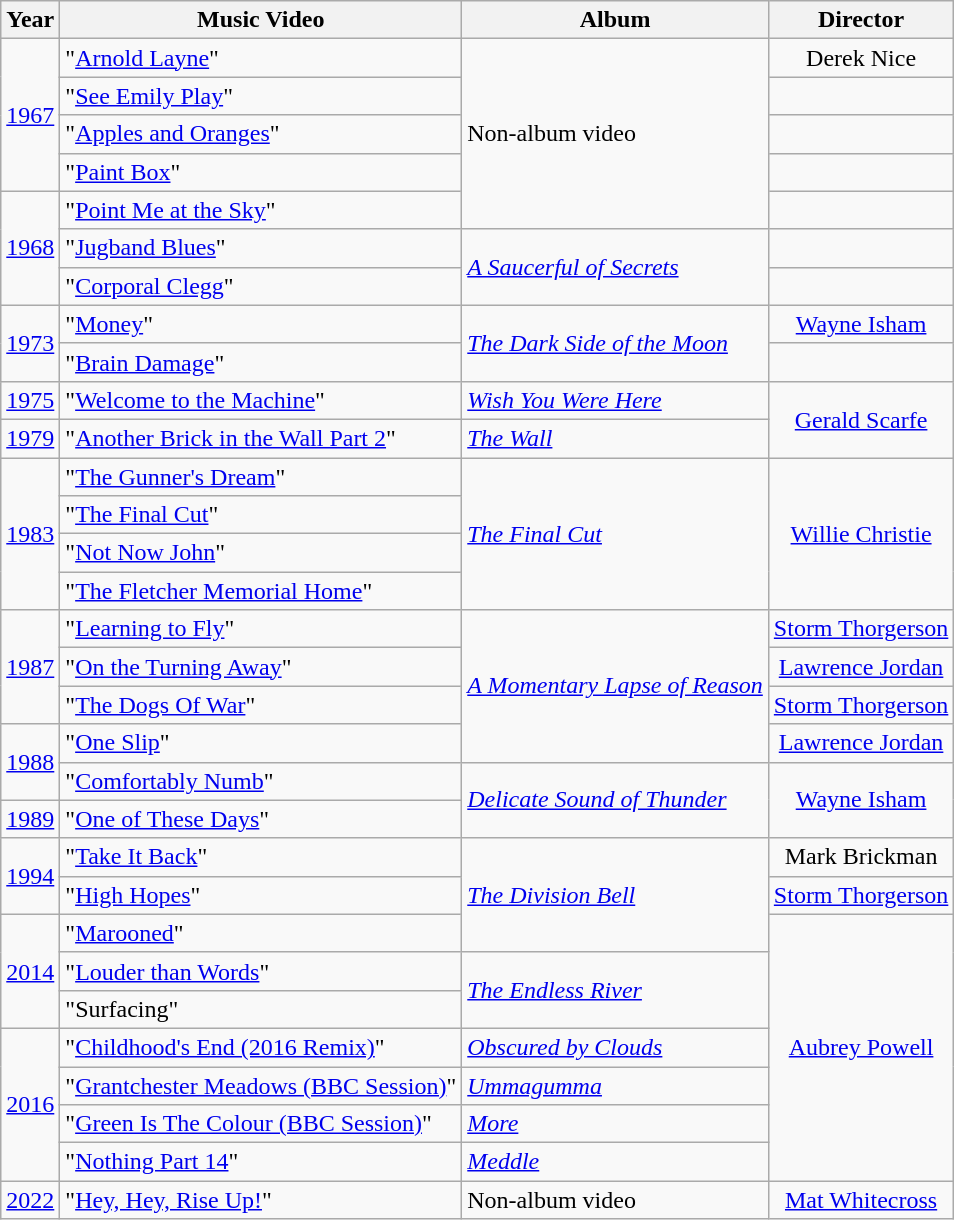<table class="wikitable">
<tr>
<th>Year</th>
<th>Music Video</th>
<th>Album</th>
<th>Director</th>
</tr>
<tr>
<td rowspan="4" align="center"><a href='#'>1967</a></td>
<td align="left">"<a href='#'>Arnold Layne</a>"</td>
<td rowspan="5">Non-album video</td>
<td rowspan="1" align="center">Derek Nice</td>
</tr>
<tr>
<td align="left">"<a href='#'>See Emily Play</a>"</td>
<td></td>
</tr>
<tr>
<td align="left">"<a href='#'>Apples and Oranges</a>"</td>
<td></td>
</tr>
<tr>
<td align="left">"<a href='#'>Paint Box</a>"</td>
<td></td>
</tr>
<tr>
<td rowspan="3" align="center"><a href='#'>1968</a></td>
<td align="left">"<a href='#'>Point Me at the Sky</a>"</td>
<td></td>
</tr>
<tr>
<td>"<a href='#'>Jugband Blues</a>"</td>
<td rowspan="2"><em><a href='#'>A Saucerful of Secrets</a></em></td>
<td></td>
</tr>
<tr>
<td>"<a href='#'>Corporal Clegg</a>"</td>
<td></td>
</tr>
<tr>
<td rowspan="2" align="center"><a href='#'>1973</a></td>
<td align="left">"<a href='#'>Money</a>"</td>
<td rowspan="2"><em><a href='#'>The Dark Side of the Moon</a></em></td>
<td rowspan="1" align="center"><a href='#'>Wayne Isham</a></td>
</tr>
<tr>
<td align="left">"<a href='#'>Brain Damage</a>"</td>
<td></td>
</tr>
<tr>
<td><a href='#'>1975</a></td>
<td align="left">"<a href='#'>Welcome to the Machine</a>"</td>
<td><em><a href='#'>Wish You Were Here</a></em></td>
<td rowspan="2" align="center"><a href='#'>Gerald Scarfe</a></td>
</tr>
<tr>
<td><a href='#'>1979</a></td>
<td align="left">"<a href='#'>Another Brick in the Wall Part 2</a>"</td>
<td rowspan="1"><em><a href='#'>The Wall</a></em></td>
</tr>
<tr>
<td rowspan="4" align="center"><a href='#'>1983</a></td>
<td align="left">"<a href='#'>The Gunner's Dream</a>"</td>
<td rowspan="4"><em><a href='#'>The Final Cut</a></em></td>
<td rowspan="4" align="center"><a href='#'>Willie Christie</a></td>
</tr>
<tr>
<td align="left">"<a href='#'>The Final Cut</a>"</td>
</tr>
<tr>
<td align="left">"<a href='#'>Not Now John</a>"</td>
</tr>
<tr>
<td align="left">"<a href='#'>The Fletcher Memorial Home</a>"</td>
</tr>
<tr>
<td rowspan="3" align="center"><a href='#'>1987</a></td>
<td align="left">"<a href='#'>Learning to Fly</a>"</td>
<td rowspan="4"><em><a href='#'>A Momentary Lapse of Reason</a></em></td>
<td rowspan="1" align="center"><a href='#'>Storm Thorgerson</a></td>
</tr>
<tr>
<td align="left">"<a href='#'>On the Turning Away</a>"</td>
<td rowspan="1" align="center"><a href='#'>Lawrence Jordan</a></td>
</tr>
<tr>
<td align="left">"<a href='#'>The Dogs Of War</a>"</td>
<td rowspan="1" align="center"><a href='#'>Storm Thorgerson</a></td>
</tr>
<tr>
<td rowspan="2" align="center"><a href='#'>1988</a></td>
<td align="left">"<a href='#'>One Slip</a>"</td>
<td rowspan="1" align="center"><a href='#'>Lawrence Jordan</a></td>
</tr>
<tr>
<td align="left">"<a href='#'>Comfortably Numb</a>"</td>
<td rowspan="2"><em><a href='#'>Delicate Sound of Thunder</a></em></td>
<td rowspan="2" align="center"><a href='#'>Wayne Isham</a></td>
</tr>
<tr>
<td rowspan="1" align="center"><a href='#'>1989</a></td>
<td align="left">"<a href='#'>One of These Days</a>"</td>
</tr>
<tr>
<td rowspan="2" align="center"><a href='#'>1994</a></td>
<td align="left">"<a href='#'>Take It Back</a>"</td>
<td rowspan="3"><em><a href='#'>The Division Bell</a></em></td>
<td rowspan="1" align="center">Mark Brickman</td>
</tr>
<tr>
<td align="left">"<a href='#'>High Hopes</a>"</td>
<td rowspan="1" align="center"><a href='#'>Storm Thorgerson</a></td>
</tr>
<tr>
<td rowspan="3" align="center"><a href='#'>2014</a></td>
<td align="left">"<a href='#'>Marooned</a>"</td>
<td rowspan="7" align="center"><a href='#'>Aubrey Powell</a></td>
</tr>
<tr>
<td align="left">"<a href='#'>Louder than Words</a>"</td>
<td rowspan="2"><em><a href='#'>The Endless River</a></em></td>
</tr>
<tr>
<td align="left">"Surfacing"</td>
</tr>
<tr>
<td rowspan="4" align="center"><a href='#'>2016</a></td>
<td align="left">"<a href='#'>Childhood's End (2016 Remix)</a>"</td>
<td><em><a href='#'>Obscured by Clouds</a></em></td>
</tr>
<tr>
<td align="left">"<a href='#'>Grantchester Meadows (BBC Session)</a>"</td>
<td><em><a href='#'>Ummagumma</a></em></td>
</tr>
<tr>
<td align="left">"<a href='#'>Green Is The Colour (BBC Session)</a>"</td>
<td><em><a href='#'>More</a></em></td>
</tr>
<tr>
<td align="left">"<a href='#'>Nothing Part 14</a>"</td>
<td><em><a href='#'>Meddle</a></em></td>
</tr>
<tr>
<td><a href='#'>2022</a></td>
<td align="left">"<a href='#'>Hey, Hey, Rise Up!</a>"</td>
<td rowspan="1">Non-album video</td>
<td rowspan="1" align="center"><a href='#'>Mat Whitecross</a></td>
</tr>
</table>
